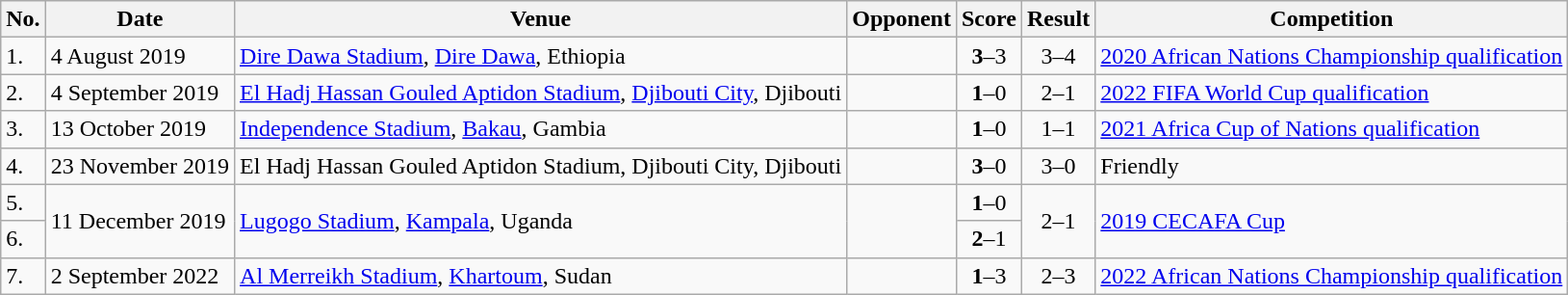<table class="wikitable">
<tr>
<th>No.</th>
<th>Date</th>
<th>Venue</th>
<th>Opponent</th>
<th>Score</th>
<th>Result</th>
<th>Competition</th>
</tr>
<tr>
<td>1.</td>
<td>4 August 2019</td>
<td><a href='#'>Dire Dawa Stadium</a>, <a href='#'>Dire Dawa</a>, Ethiopia</td>
<td></td>
<td align=center><strong>3</strong>–3</td>
<td align=center>3–4</td>
<td><a href='#'>2020 African Nations Championship qualification</a></td>
</tr>
<tr>
<td>2.</td>
<td>4 September 2019</td>
<td><a href='#'>El Hadj Hassan Gouled Aptidon Stadium</a>, <a href='#'>Djibouti City</a>, Djibouti</td>
<td></td>
<td align=center><strong>1</strong>–0</td>
<td align=center>2–1</td>
<td><a href='#'>2022 FIFA World Cup qualification</a></td>
</tr>
<tr>
<td>3.</td>
<td>13 October 2019</td>
<td><a href='#'>Independence Stadium</a>, <a href='#'>Bakau</a>, Gambia</td>
<td></td>
<td align=center><strong>1</strong>–0</td>
<td align=center>1–1<br></td>
<td><a href='#'>2021 Africa Cup of Nations qualification</a></td>
</tr>
<tr>
<td>4.</td>
<td>23 November 2019</td>
<td>El Hadj Hassan Gouled Aptidon Stadium, Djibouti City, Djibouti</td>
<td></td>
<td align=center><strong>3</strong>–0</td>
<td align=center>3–0</td>
<td>Friendly</td>
</tr>
<tr>
<td>5.</td>
<td rowspan=2>11 December 2019</td>
<td rowspan=2><a href='#'>Lugogo Stadium</a>, <a href='#'>Kampala</a>, Uganda</td>
<td rowspan=2></td>
<td align=center><strong>1</strong>–0</td>
<td rowspan=2 align=center>2–1</td>
<td rowspan=2><a href='#'>2019 CECAFA Cup</a></td>
</tr>
<tr>
<td>6.</td>
<td align=center><strong>2</strong>–1</td>
</tr>
<tr>
<td>7.</td>
<td>2 September 2022</td>
<td><a href='#'>Al Merreikh Stadium</a>, <a href='#'>Khartoum</a>, Sudan</td>
<td></td>
<td align=center><strong>1</strong>–3</td>
<td align=center>2–3</td>
<td><a href='#'>2022 African Nations Championship qualification</a></td>
</tr>
</table>
